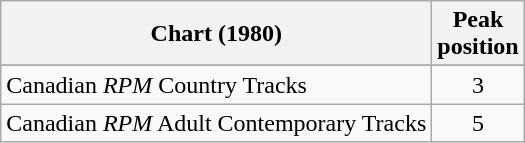<table class="wikitable sortable">
<tr>
<th align="left">Chart (1980)</th>
<th align="center">Peak<br>position</th>
</tr>
<tr>
</tr>
<tr>
</tr>
<tr>
<td align="left">Canadian <em>RPM</em> Country Tracks</td>
<td align="center">3</td>
</tr>
<tr>
<td align="left">Canadian <em>RPM</em> Adult Contemporary Tracks</td>
<td align="center">5</td>
</tr>
</table>
